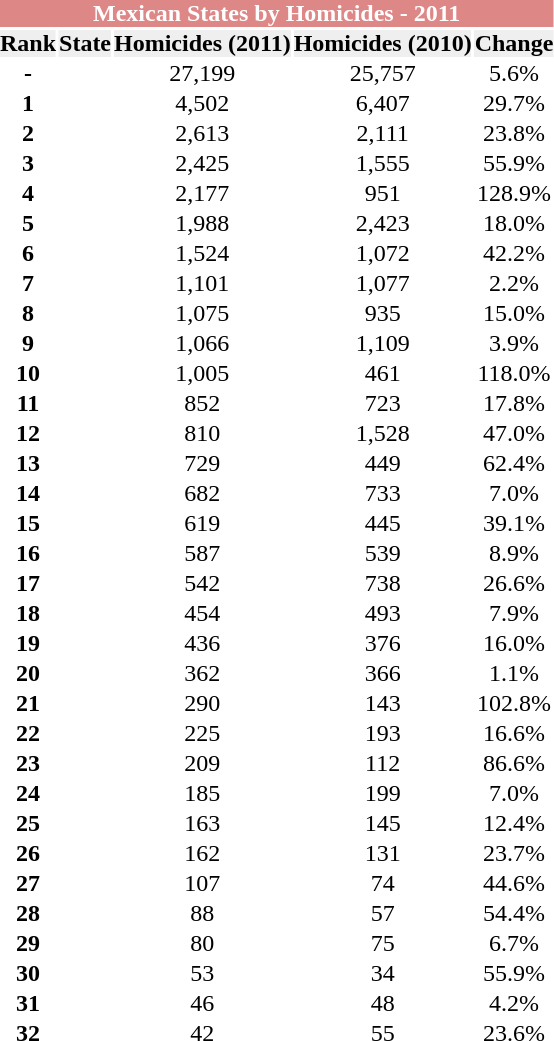<table class="toc sortable" cellpadding=0 cellspacing=2 style="float:left; text-align:center;clear:all; margin-left:4px; font-size:100%">
<tr>
<th bgcolor=#de8787 colspan=6 style="color:white">Mexican States by Homicides - 2011</th>
</tr>
<tr bgcolor=#efefef>
<th>Rank</th>
<th>State</th>
<th>Homicides (2011)</th>
<th>Homicides (2010)</th>
<th>Change</th>
</tr>
<tr>
<td align="center"><strong> -</strong></td>
<td align="left"></td>
<td align="center">27,199</td>
<td align="center">25,757</td>
<td align="center"> 5.6%</td>
</tr>
<tr>
<td align="center"><strong>1</strong></td>
<td align="left"></td>
<td align="center">4,502</td>
<td align="center">6,407</td>
<td align="center"> 29.7%</td>
</tr>
<tr>
<td align="center"><strong>2</strong></td>
<td align="left"></td>
<td align="center">2,613</td>
<td align="center">2,111</td>
<td align="center"> 23.8%</td>
</tr>
<tr>
<td align="center"><strong>3</strong></td>
<td align="left"></td>
<td align="center">2,425</td>
<td align="center">1,555</td>
<td align="center"> 55.9%</td>
</tr>
<tr>
<td align="center"><strong>4</strong></td>
<td align="left"></td>
<td align="center">2,177</td>
<td align="center">951</td>
<td align="center"> 128.9%</td>
</tr>
<tr>
<td align="center"><strong>5</strong></td>
<td align="left"></td>
<td align="center">1,988</td>
<td align="center">2,423</td>
<td align="center"> 18.0%</td>
</tr>
<tr>
<td align="center"><strong>6</strong></td>
<td align="left"></td>
<td align="center">1,524</td>
<td align="center">1,072</td>
<td align="center"> 42.2%</td>
</tr>
<tr>
<td align="center"><strong>7</strong></td>
<td align="left"></td>
<td align="center">1,101</td>
<td align="center">1,077</td>
<td align="center"> 2.2%</td>
</tr>
<tr>
<td align="center"><strong>8</strong></td>
<td align="left"></td>
<td align="center">1,075</td>
<td align="center">935</td>
<td align="center"> 15.0%</td>
</tr>
<tr>
<td align="center"><strong>9</strong></td>
<td align="left"></td>
<td align="center">1,066</td>
<td align="center">1,109</td>
<td align="center"> 3.9%</td>
</tr>
<tr>
<td align="center"><strong>10</strong></td>
<td align="left"></td>
<td align="center">1,005</td>
<td align="center">461</td>
<td align="center"> 118.0%</td>
</tr>
<tr>
<td align="center"><strong>11</strong></td>
<td align="left"></td>
<td align="center">852</td>
<td align="center">723</td>
<td align="center"> 17.8%</td>
</tr>
<tr>
<td align="center"><strong>12</strong></td>
<td align="left"></td>
<td align="center">810</td>
<td align="center">1,528</td>
<td align="center"> 47.0%</td>
</tr>
<tr>
<td align="center"><strong>13</strong></td>
<td align="left"></td>
<td align="center">729</td>
<td align="center">449</td>
<td align="center"> 62.4%</td>
</tr>
<tr>
<td align="center"><strong>14</strong></td>
<td align="left"></td>
<td align="center">682</td>
<td align="center">733</td>
<td align="center"> 7.0%</td>
</tr>
<tr>
<td align="center"><strong>15</strong></td>
<td align="left"></td>
<td align="center">619</td>
<td align="center">445</td>
<td align="center"> 39.1%</td>
</tr>
<tr>
<td align="center"><strong>16</strong></td>
<td align="left"></td>
<td align="center">587</td>
<td align="center">539</td>
<td align="center"> 8.9%</td>
</tr>
<tr>
<td align="center"><strong>17</strong></td>
<td align="left"></td>
<td align="center">542</td>
<td align="center">738</td>
<td align="center"> 26.6%</td>
</tr>
<tr>
<td align="center"><strong>18</strong></td>
<td align="left"></td>
<td align="center">454</td>
<td align="center">493</td>
<td align="center"> 7.9%</td>
</tr>
<tr>
<td align="center"><strong>19</strong></td>
<td align="left"></td>
<td align="center">436</td>
<td align="center">376</td>
<td align="center"> 16.0%</td>
</tr>
<tr>
<td align="center"><strong>20</strong></td>
<td align="left"></td>
<td align="center">362</td>
<td align="center">366</td>
<td align="center"> 1.1%</td>
</tr>
<tr>
<td align="center"><strong>21</strong></td>
<td align="left"></td>
<td align="center">290</td>
<td align="center">143</td>
<td align="center"> 102.8%</td>
</tr>
<tr>
<td align="center"><strong>22</strong></td>
<td align="left"></td>
<td align="center">225</td>
<td align="center">193</td>
<td align="center"> 16.6%</td>
</tr>
<tr>
<td align="center"><strong>23</strong></td>
<td align="left"></td>
<td align="center">209</td>
<td align="center">112</td>
<td align="center"> 86.6%</td>
</tr>
<tr>
<td align="center"><strong>24</strong></td>
<td align="left"></td>
<td align="center">185</td>
<td align="center">199</td>
<td align="center"> 7.0%</td>
</tr>
<tr>
<td align="center"><strong>25</strong></td>
<td align="left"></td>
<td align="center">163</td>
<td align="center">145</td>
<td align="center"> 12.4%</td>
</tr>
<tr>
<td align="center"><strong>26</strong></td>
<td align="left"></td>
<td align="center">162</td>
<td align="center">131</td>
<td align="center"> 23.7%</td>
</tr>
<tr>
<td align="center"><strong>27</strong></td>
<td align="left"></td>
<td align="center">107</td>
<td align="center">74</td>
<td align="center"> 44.6%</td>
</tr>
<tr>
<td align="center"><strong>28</strong></td>
<td align="left"></td>
<td align="center">88</td>
<td align="center">57</td>
<td align="center"> 54.4%</td>
</tr>
<tr>
<td align="center"><strong>29</strong></td>
<td align="left"></td>
<td align="center">80</td>
<td align="center">75</td>
<td align="center"> 6.7%</td>
</tr>
<tr>
<td align="center"><strong>30</strong></td>
<td align="left"></td>
<td align="center">53</td>
<td align="center">34</td>
<td align="center"> 55.9%</td>
</tr>
<tr>
<td align="center"><strong>31</strong></td>
<td align="left"></td>
<td align="center">46</td>
<td align="center">48</td>
<td align="center"> 4.2%</td>
</tr>
<tr>
<td align="center"><strong>32</strong></td>
<td align="left"></td>
<td align="center">42</td>
<td align="center">55</td>
<td align="center"> 23.6%</td>
</tr>
</table>
